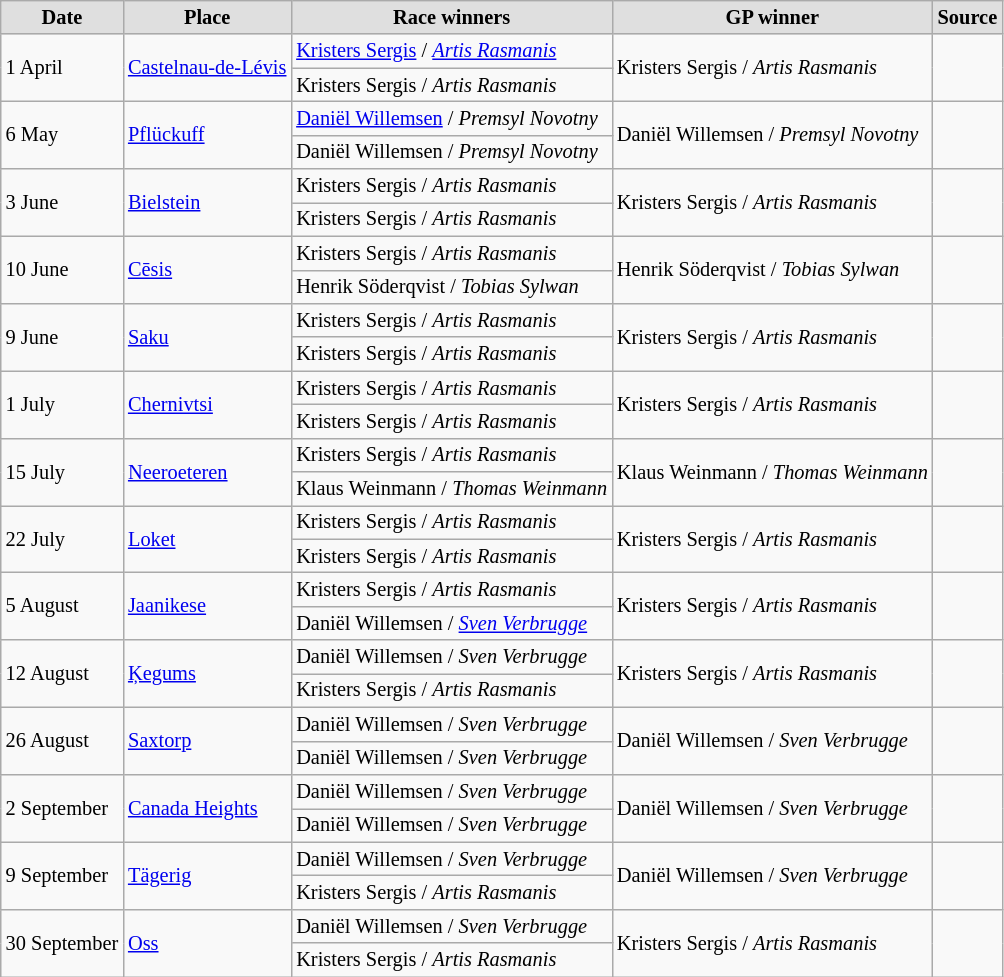<table class="wikitable" style="font-size: 85%;">
<tr align="center" style="background:#dfdfdf;">
<td><strong>Date</strong></td>
<td><strong>Place</strong></td>
<td><strong>Race winners</strong></td>
<td><strong>GP winner</strong></td>
<td><strong>Source</strong></td>
</tr>
<tr>
<td rowspan=2>1 April</td>
<td rowspan=2> <a href='#'>Castelnau-de-Lévis</a></td>
<td> <a href='#'>Kristers Sergis</a> / <em><a href='#'>Artis Rasmanis</a></em></td>
<td rowspan=2> Kristers Sergis / <em>Artis Rasmanis</em></td>
<td rowspan=2></td>
</tr>
<tr>
<td> Kristers Sergis / <em>Artis Rasmanis</em></td>
</tr>
<tr>
<td rowspan=2>6 May</td>
<td rowspan=2> <a href='#'>Pflückuff</a></td>
<td> <a href='#'>Daniël Willemsen</a> / <em>Premsyl Novotny</em></td>
<td rowspan=2> Daniël Willemsen / <em>Premsyl Novotny</em></td>
<td rowspan=2></td>
</tr>
<tr>
<td> Daniël Willemsen / <em>Premsyl Novotny</em></td>
</tr>
<tr>
<td rowspan=2>3 June</td>
<td rowspan=2> <a href='#'>Bielstein</a></td>
<td> Kristers Sergis / <em>Artis Rasmanis</em></td>
<td rowspan=2> Kristers Sergis / <em>Artis Rasmanis</em></td>
<td rowspan=2></td>
</tr>
<tr>
<td> Kristers Sergis / <em>Artis Rasmanis</em></td>
</tr>
<tr>
<td rowspan=2>10 June</td>
<td rowspan=2> <a href='#'>Cēsis</a></td>
<td> Kristers Sergis / <em>Artis Rasmanis</em></td>
<td rowspan=2> Henrik Söderqvist /  <em>Tobias Sylwan</em></td>
<td rowspan=2></td>
</tr>
<tr>
<td> Henrik Söderqvist /  <em>Tobias Sylwan</em></td>
</tr>
<tr>
<td rowspan=2>9 June</td>
<td rowspan=2> <a href='#'>Saku</a></td>
<td> Kristers Sergis / <em>Artis Rasmanis</em></td>
<td rowspan=2> Kristers Sergis / <em>Artis Rasmanis</em></td>
<td rowspan=2></td>
</tr>
<tr>
<td> Kristers Sergis / <em>Artis Rasmanis</em></td>
</tr>
<tr>
<td rowspan=2>1 July</td>
<td rowspan=2> <a href='#'>Chernivtsi</a></td>
<td> Kristers Sergis / <em>Artis Rasmanis</em></td>
<td rowspan=2> Kristers Sergis / <em>Artis Rasmanis</em></td>
<td rowspan=2></td>
</tr>
<tr>
<td> Kristers Sergis / <em>Artis Rasmanis</em></td>
</tr>
<tr>
<td rowspan=2>15 July</td>
<td rowspan=2> <a href='#'>Neeroeteren</a></td>
<td> Kristers Sergis / <em>Artis Rasmanis</em></td>
<td rowspan=2> Klaus Weinmann / <em>Thomas Weinmann</em></td>
<td rowspan=2></td>
</tr>
<tr>
<td> Klaus Weinmann / <em>Thomas Weinmann</em></td>
</tr>
<tr>
<td rowspan=2>22 July</td>
<td rowspan=2> <a href='#'>Loket</a></td>
<td> Kristers Sergis / <em>Artis Rasmanis</em></td>
<td rowspan=2> Kristers Sergis / <em>Artis Rasmanis</em></td>
<td rowspan=2></td>
</tr>
<tr>
<td> Kristers Sergis / <em>Artis Rasmanis</em></td>
</tr>
<tr>
<td rowspan=2>5 August</td>
<td rowspan=2> <a href='#'>Jaanikese</a></td>
<td> Kristers Sergis / <em>Artis Rasmanis</em></td>
<td rowspan=2> Kristers Sergis / <em>Artis Rasmanis</em></td>
<td rowspan=2></td>
</tr>
<tr>
<td> Daniël Willemsen / <em><a href='#'>Sven Verbrugge</a></em></td>
</tr>
<tr>
<td rowspan=2>12 August</td>
<td rowspan=2> <a href='#'>Ķegums</a></td>
<td> Daniël Willemsen / <em>Sven Verbrugge</em></td>
<td rowspan=2> Kristers Sergis / <em>Artis Rasmanis</em></td>
<td rowspan=2></td>
</tr>
<tr>
<td> Kristers Sergis / <em>Artis Rasmanis</em></td>
</tr>
<tr>
<td rowspan=2>26 August</td>
<td rowspan=2> <a href='#'>Saxtorp</a></td>
<td> Daniël Willemsen / <em>Sven Verbrugge</em></td>
<td rowspan=2> Daniël Willemsen / <em>Sven Verbrugge</em></td>
<td rowspan=2></td>
</tr>
<tr>
<td> Daniël Willemsen / <em>Sven Verbrugge</em></td>
</tr>
<tr>
<td rowspan=2>2 September</td>
<td rowspan=2> <a href='#'>Canada Heights</a></td>
<td> Daniël Willemsen / <em>Sven Verbrugge</em></td>
<td rowspan=2> Daniël Willemsen / <em>Sven Verbrugge</em></td>
<td rowspan=2></td>
</tr>
<tr>
<td> Daniël Willemsen / <em>Sven Verbrugge</em></td>
</tr>
<tr>
<td rowspan=2>9 September</td>
<td rowspan=2> <a href='#'>Tägerig</a></td>
<td> Daniël Willemsen / <em>Sven Verbrugge</em></td>
<td rowspan=2> Daniël Willemsen / <em>Sven Verbrugge</em></td>
<td rowspan=2></td>
</tr>
<tr>
<td> Kristers Sergis / <em>Artis Rasmanis</em></td>
</tr>
<tr>
<td rowspan=2>30 September</td>
<td rowspan=2> <a href='#'>Oss</a></td>
<td> Daniël Willemsen / <em>Sven Verbrugge</em></td>
<td rowspan=2> Kristers Sergis / <em>Artis Rasmanis</em></td>
<td rowspan=2></td>
</tr>
<tr>
<td> Kristers Sergis / <em>Artis Rasmanis</em></td>
</tr>
</table>
